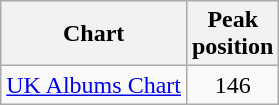<table class="wikitable">
<tr>
<th scope="col">Chart</th>
<th scope="col">Peak<br>position</th>
</tr>
<tr>
<td><a href='#'>UK Albums Chart</a></td>
<td style="text-align:center">146</td>
</tr>
</table>
